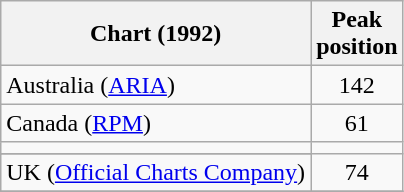<table class="wikitable sortable">
<tr>
<th>Chart (1992)</th>
<th>Peak<br>position</th>
</tr>
<tr>
<td>Australia (<a href='#'>ARIA</a>)</td>
<td align="center">142</td>
</tr>
<tr>
<td>Canada (<a href='#'>RPM</a>)</td>
<td align="center">61</td>
</tr>
<tr>
<td></td>
</tr>
<tr>
</tr>
<tr>
</tr>
<tr>
<td>UK (<a href='#'>Official Charts Company</a>)</td>
<td align="center">74</td>
</tr>
<tr>
</tr>
</table>
